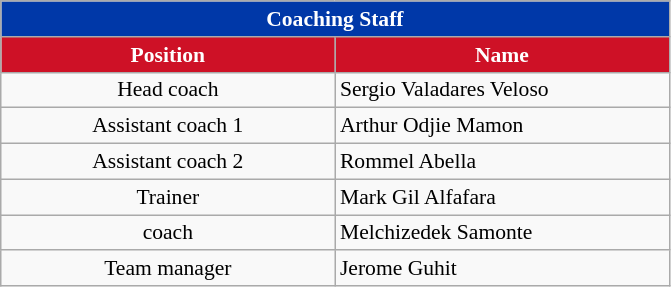<table class="wikitable" style="font-size:90%">
<tr>
<th colspan="5" style="background:#0038A8; color: #FFFFFF; text-align: center">Coaching Staff</th>
</tr>
<tr>
<th style="width:15em; background:#CE1126; color: #FFFFFF;">Position</th>
<th style="width:15em; background:#CE1126; color: #FFFFFF;">Name</th>
</tr>
<tr>
<td align="center">Head coach</td>
<td> Sergio Valadares Veloso</td>
</tr>
<tr>
<td align="center">Assistant coach 1</td>
<td> Arthur Odjie Mamon</td>
</tr>
<tr>
<td align="center">Assistant coach 2</td>
<td> Rommel Abella</td>
</tr>
<tr>
<td align="center">Trainer</td>
<td> Mark Gil Alfafara</td>
</tr>
<tr>
<td align="center"> coach</td>
<td> Melchizedek Samonte</td>
</tr>
<tr>
<td align="center">Team manager</td>
<td> Jerome Guhit</td>
</tr>
</table>
